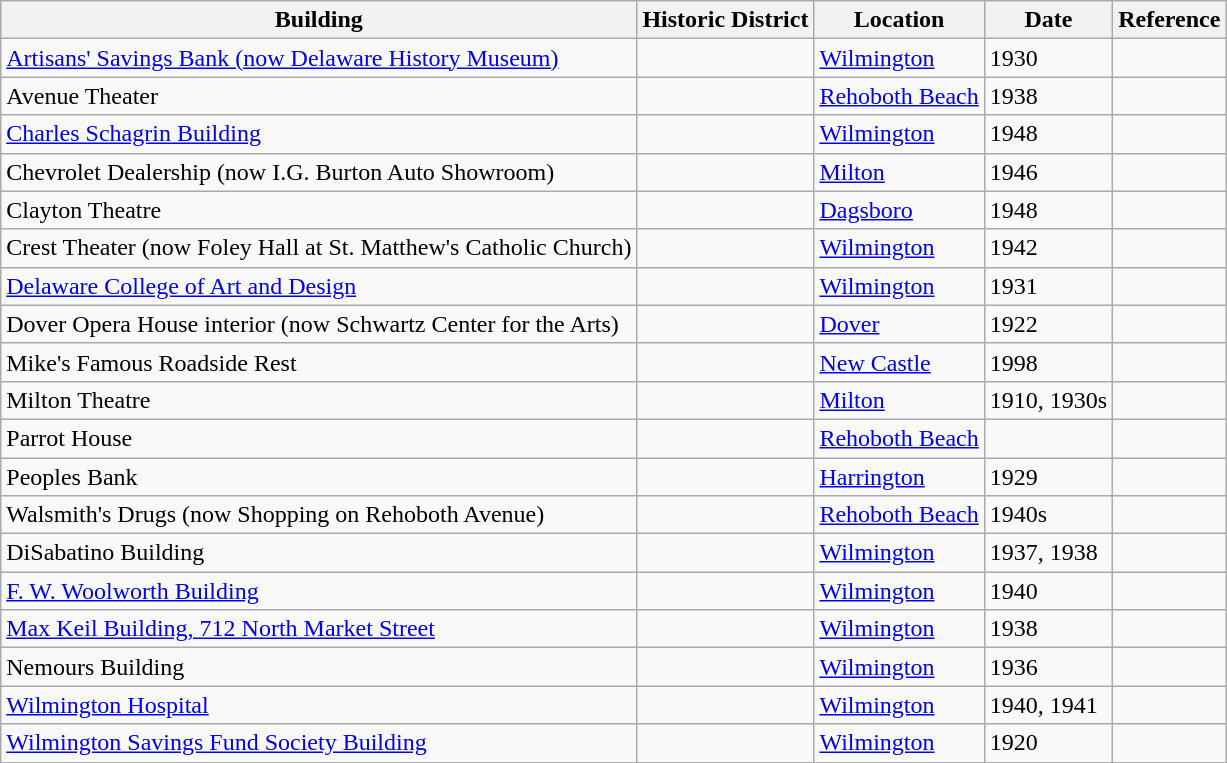<table class="wikitable sortable">
<tr>
<th>Building</th>
<th>Historic District</th>
<th>Location</th>
<th>Date</th>
<th>Reference</th>
</tr>
<tr>
<td><a href='#'>Artisans' Savings Bank (now Delaware History Museum)</a></td>
<td></td>
<td><a href='#'>Wilmington</a></td>
<td>1930</td>
<td></td>
</tr>
<tr>
<td>Avenue Theater</td>
<td></td>
<td><a href='#'>Rehoboth Beach</a></td>
<td>1938</td>
<td></td>
</tr>
<tr>
<td><a href='#'>Charles Schagrin Building</a></td>
<td></td>
<td><a href='#'>Wilmington</a></td>
<td>1948</td>
<td></td>
</tr>
<tr>
<td>Chevrolet Dealership (now I.G. Burton Auto Showroom)</td>
<td></td>
<td><a href='#'>Milton</a></td>
<td>1946</td>
<td></td>
</tr>
<tr>
<td>Clayton Theatre</td>
<td></td>
<td><a href='#'>Dagsboro</a></td>
<td>1948</td>
<td></td>
</tr>
<tr>
<td>Crest Theater (now Foley Hall at St. Matthew's Catholic Church)</td>
<td></td>
<td><a href='#'>Wilmington</a></td>
<td>1942</td>
<td></td>
</tr>
<tr>
<td><a href='#'>Delaware College of Art and Design</a></td>
<td></td>
<td><a href='#'>Wilmington</a></td>
<td>1931</td>
<td></td>
</tr>
<tr>
<td>Dover Opera House interior (now Schwartz Center for the Arts)</td>
<td></td>
<td><a href='#'>Dover</a></td>
<td>1922</td>
<td></td>
</tr>
<tr>
<td>Mike's Famous Roadside Rest</td>
<td></td>
<td><a href='#'>New Castle</a></td>
<td>1998</td>
<td></td>
</tr>
<tr>
<td>Milton Theatre</td>
<td></td>
<td><a href='#'>Milton</a></td>
<td>1910, 1930s</td>
<td></td>
</tr>
<tr>
<td>Parrot House</td>
<td></td>
<td><a href='#'>Rehoboth Beach</a></td>
<td></td>
<td></td>
</tr>
<tr>
<td>Peoples Bank</td>
<td></td>
<td><a href='#'>Harrington</a></td>
<td>1929</td>
<td></td>
</tr>
<tr>
<td>Walsmith's Drugs (now Shopping on Rehoboth Avenue)</td>
<td></td>
<td><a href='#'>Rehoboth Beach</a></td>
<td>1940s</td>
<td></td>
</tr>
<tr>
<td>DiSabatino Building</td>
<td></td>
<td><a href='#'>Wilmington</a></td>
<td>1937, 1938</td>
<td></td>
</tr>
<tr>
<td><a href='#'>F. W. Woolworth Building</a></td>
<td></td>
<td><a href='#'>Wilmington</a></td>
<td>1940</td>
<td></td>
</tr>
<tr>
<td><a href='#'>Max Keil Building, 712 North Market Street</a></td>
<td></td>
<td><a href='#'>Wilmington</a></td>
<td>1938</td>
<td></td>
</tr>
<tr>
<td>Nemours Building</td>
<td></td>
<td><a href='#'>Wilmington</a></td>
<td>1936</td>
<td></td>
</tr>
<tr>
<td><a href='#'>Wilmington Hospital</a></td>
<td></td>
<td><a href='#'>Wilmington</a></td>
<td>1940, 1941</td>
<td></td>
</tr>
<tr>
<td><a href='#'>Wilmington Savings Fund Society Building</a></td>
<td></td>
<td><a href='#'>Wilmington</a></td>
<td>1920</td>
<td></td>
</tr>
</table>
